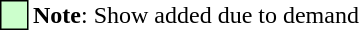<table>
<tr>
<td style="width: 15px; height: 15px; color: black; background: #ccffcc; border: 1px solid #000000;"></td>
<td><strong>Note</strong>: Show added due to demand</td>
</tr>
</table>
